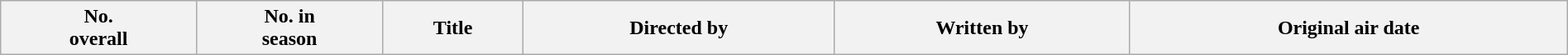<table class="wikitable plainrowheaders" style="width:100%; background:#fff;">
<tr>
<th style="background:#;">No.<br>overall</th>
<th style="background:#;">No. in<br>season</th>
<th style="background:#;">Title</th>
<th style="background:#;">Directed by</th>
<th style="background:#;">Written by</th>
<th style="background:#;">Original air date<br>






















</th>
</tr>
</table>
